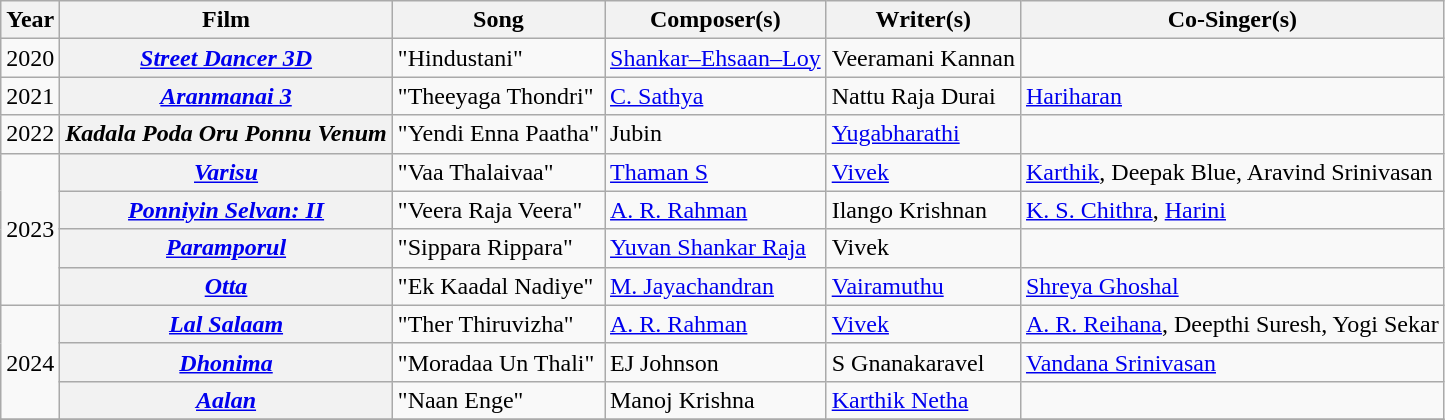<table class="wikitable">
<tr>
<th>Year</th>
<th>Film</th>
<th>Song</th>
<th>Composer(s)</th>
<th>Writer(s)</th>
<th>Co-Singer(s)</th>
</tr>
<tr>
<td>2020</td>
<th><em><a href='#'>Street Dancer 3D</a></em></th>
<td>"Hindustani"</td>
<td><a href='#'>Shankar–Ehsaan–Loy</a></td>
<td>Veeramani Kannan</td>
<td></td>
</tr>
<tr>
<td>2021</td>
<th><em><a href='#'>Aranmanai 3</a></em></th>
<td>"Theeyaga Thondri"</td>
<td><a href='#'>C. Sathya</a></td>
<td>Nattu Raja Durai</td>
<td><a href='#'>Hariharan</a></td>
</tr>
<tr>
<td>2022</td>
<th><em>Kadala Poda Oru Ponnu Venum</em></th>
<td>"Yendi Enna Paatha"</td>
<td>Jubin</td>
<td><a href='#'>Yugabharathi</a></td>
<td></td>
</tr>
<tr>
<td rowspan="4">2023</td>
<th><em><a href='#'>Varisu</a></em></th>
<td>"Vaa Thalaivaa"</td>
<td><a href='#'>Thaman S</a></td>
<td><a href='#'>Vivek</a></td>
<td><a href='#'>Karthik</a>, Deepak Blue, Aravind Srinivasan</td>
</tr>
<tr>
<th><em><a href='#'>Ponniyin Selvan: II</a></em></th>
<td>"Veera Raja Veera"</td>
<td><a href='#'>A. R. Rahman</a></td>
<td>Ilango Krishnan</td>
<td><a href='#'>K. S. Chithra</a>, <a href='#'>Harini</a></td>
</tr>
<tr>
<th><em><a href='#'>Paramporul</a></em></th>
<td>"Sippara Rippara"</td>
<td><a href='#'>Yuvan Shankar Raja</a></td>
<td>Vivek</td>
<td></td>
</tr>
<tr>
<th><em><a href='#'>Otta</a></em></th>
<td>"Ek Kaadal Nadiye"</td>
<td><a href='#'>M. Jayachandran</a></td>
<td><a href='#'>Vairamuthu</a></td>
<td><a href='#'>Shreya Ghoshal</a></td>
</tr>
<tr>
<td rowspan="3">2024</td>
<th><a href='#'><em>Lal Salaam</em></a></th>
<td>"Ther Thiruvizha"</td>
<td><a href='#'>A. R. Rahman</a></td>
<td><a href='#'>Vivek</a></td>
<td><a href='#'>A. R. Reihana</a>, Deepthi Suresh, Yogi Sekar</td>
</tr>
<tr>
<th><em><a href='#'>Dhonima</a></em></th>
<td>"Moradaa Un Thali"</td>
<td>EJ Johnson</td>
<td>S Gnanakaravel</td>
<td><a href='#'>Vandana Srinivasan</a></td>
</tr>
<tr>
<th><em><a href='#'>Aalan</a></em></th>
<td>"Naan Enge"</td>
<td>Manoj Krishna</td>
<td><a href='#'>Karthik Netha</a></td>
<td></td>
</tr>
<tr>
</tr>
</table>
